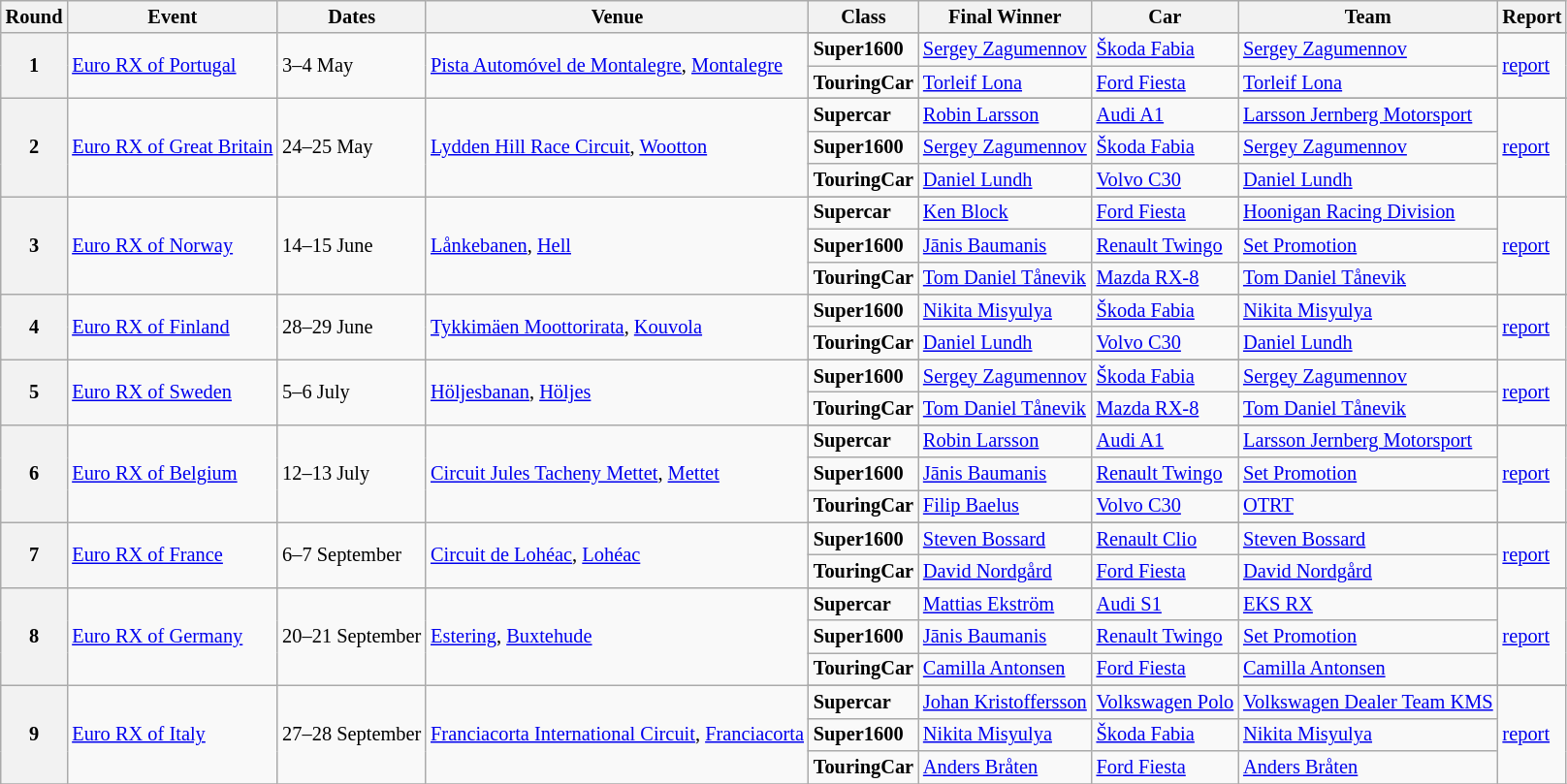<table class="wikitable" style="font-size: 85%;">
<tr>
<th>Round</th>
<th>Event</th>
<th>Dates</th>
<th>Venue</th>
<th>Class</th>
<th>Final Winner</th>
<th>Car</th>
<th>Team</th>
<th>Report</th>
</tr>
<tr>
<th rowspan=3>1</th>
<td rowspan=3> <a href='#'>Euro RX of Portugal</a></td>
<td rowspan=3>3–4 May</td>
<td rowspan=3><a href='#'>Pista Automóvel de Montalegre</a>, <a href='#'>Montalegre</a></td>
</tr>
<tr>
<td><strong><span>Super1600</span></strong></td>
<td> <a href='#'>Sergey Zagumennov</a></td>
<td><a href='#'>Škoda Fabia</a></td>
<td> <a href='#'>Sergey Zagumennov</a></td>
<td rowspan=2><a href='#'>report</a></td>
</tr>
<tr>
<td><strong><span>TouringCar</span></strong></td>
<td> <a href='#'>Torleif Lona</a></td>
<td><a href='#'>Ford Fiesta</a></td>
<td> <a href='#'>Torleif Lona</a></td>
</tr>
<tr>
<th rowspan=4>2</th>
<td rowspan=4> <a href='#'>Euro RX of Great Britain</a></td>
<td rowspan=4>24–25 May</td>
<td rowspan=4><a href='#'>Lydden Hill Race Circuit</a>, <a href='#'>Wootton</a></td>
</tr>
<tr>
<td><strong><span>Supercar</span></strong></td>
<td> <a href='#'>Robin Larsson</a></td>
<td><a href='#'>Audi A1</a></td>
<td> <a href='#'>Larsson Jernberg Motorsport</a></td>
<td rowspan=3><a href='#'>report</a></td>
</tr>
<tr>
<td><strong><span>Super1600</span></strong></td>
<td> <a href='#'>Sergey Zagumennov</a></td>
<td><a href='#'>Škoda Fabia</a></td>
<td> <a href='#'>Sergey Zagumennov</a></td>
</tr>
<tr>
<td><strong><span>TouringCar</span></strong></td>
<td> <a href='#'>Daniel Lundh</a></td>
<td><a href='#'>Volvo C30</a></td>
<td> <a href='#'>Daniel Lundh</a></td>
</tr>
<tr>
<th rowspan=4>3</th>
<td rowspan=4> <a href='#'>Euro RX of Norway</a></td>
<td rowspan=4>14–15 June</td>
<td rowspan=4><a href='#'>Lånkebanen</a>, <a href='#'>Hell</a></td>
</tr>
<tr>
<td><strong><span>Supercar</span></strong></td>
<td> <a href='#'>Ken Block</a></td>
<td><a href='#'>Ford Fiesta</a></td>
<td> <a href='#'>Hoonigan Racing Division</a></td>
<td rowspan=3><a href='#'>report</a></td>
</tr>
<tr>
<td><strong><span>Super1600</span></strong></td>
<td> <a href='#'>Jānis Baumanis</a></td>
<td><a href='#'>Renault Twingo</a></td>
<td> <a href='#'>Set Promotion</a></td>
</tr>
<tr>
<td><strong><span>TouringCar</span></strong></td>
<td> <a href='#'>Tom Daniel Tånevik</a></td>
<td><a href='#'>Mazda RX-8</a></td>
<td> <a href='#'>Tom Daniel Tånevik</a></td>
</tr>
<tr>
<th rowspan=3>4</th>
<td rowspan=3> <a href='#'>Euro RX of Finland</a></td>
<td rowspan=3>28–29 June</td>
<td rowspan=3><a href='#'>Tykkimäen Moottorirata</a>, <a href='#'>Kouvola</a></td>
</tr>
<tr>
<td><strong><span>Super1600</span></strong></td>
<td> <a href='#'>Nikita Misyulya</a></td>
<td><a href='#'>Škoda Fabia</a></td>
<td> <a href='#'>Nikita Misyulya</a></td>
<td rowspan=3><a href='#'>report</a></td>
</tr>
<tr>
<td><strong><span>TouringCar</span></strong></td>
<td> <a href='#'>Daniel Lundh</a></td>
<td><a href='#'>Volvo C30</a></td>
<td> <a href='#'>Daniel Lundh</a></td>
</tr>
<tr>
<th rowspan=3>5</th>
<td rowspan=3> <a href='#'>Euro RX of Sweden</a></td>
<td rowspan=3>5–6 July</td>
<td rowspan=3><a href='#'>Höljesbanan</a>, <a href='#'>Höljes</a></td>
</tr>
<tr>
<td><strong><span>Super1600</span></strong></td>
<td> <a href='#'>Sergey Zagumennov</a></td>
<td><a href='#'>Škoda Fabia</a></td>
<td> <a href='#'>Sergey Zagumennov</a></td>
<td rowspan=2><a href='#'>report</a></td>
</tr>
<tr>
<td><strong><span>TouringCar</span></strong></td>
<td> <a href='#'>Tom Daniel Tånevik</a></td>
<td><a href='#'>Mazda RX-8</a></td>
<td> <a href='#'>Tom Daniel Tånevik</a></td>
</tr>
<tr>
<th rowspan=4>6</th>
<td rowspan=4> <a href='#'>Euro RX of Belgium</a></td>
<td rowspan=4>12–13 July</td>
<td rowspan=4><a href='#'>Circuit Jules Tacheny Mettet</a>, <a href='#'>Mettet</a></td>
</tr>
<tr>
<td><strong><span>Supercar</span></strong></td>
<td> <a href='#'>Robin Larsson</a></td>
<td><a href='#'>Audi A1</a></td>
<td> <a href='#'>Larsson Jernberg Motorsport</a></td>
<td rowspan=3><a href='#'>report</a></td>
</tr>
<tr>
<td><strong><span>Super1600</span></strong></td>
<td> <a href='#'>Jānis Baumanis</a></td>
<td><a href='#'>Renault Twingo</a></td>
<td> <a href='#'>Set Promotion</a></td>
</tr>
<tr>
<td><strong><span>TouringCar</span></strong></td>
<td> <a href='#'>Filip Baelus</a></td>
<td><a href='#'>Volvo C30</a></td>
<td> <a href='#'>OTRT</a></td>
</tr>
<tr>
<th rowspan=3>7</th>
<td rowspan=3> <a href='#'>Euro RX of France</a></td>
<td rowspan=3>6–7 September</td>
<td rowspan=3><a href='#'>Circuit de Lohéac</a>, <a href='#'>Lohéac</a></td>
</tr>
<tr>
<td><strong><span>Super1600</span></strong></td>
<td> <a href='#'>Steven Bossard</a></td>
<td><a href='#'>Renault Clio</a></td>
<td> <a href='#'>Steven Bossard</a></td>
<td rowspan=2><a href='#'>report</a></td>
</tr>
<tr>
<td><strong><span>TouringCar</span></strong></td>
<td> <a href='#'>David Nordgård</a></td>
<td><a href='#'>Ford Fiesta</a></td>
<td> <a href='#'>David Nordgård</a></td>
</tr>
<tr>
<th rowspan=4>8</th>
<td rowspan=4> <a href='#'>Euro RX of Germany</a></td>
<td rowspan=4>20–21 September</td>
<td rowspan=4><a href='#'>Estering</a>, <a href='#'>Buxtehude</a></td>
</tr>
<tr>
<td><strong><span>Supercar</span></strong></td>
<td> <a href='#'>Mattias Ekström</a></td>
<td><a href='#'>Audi S1</a></td>
<td> <a href='#'>EKS RX</a></td>
<td rowspan=3><a href='#'>report</a></td>
</tr>
<tr>
<td><strong><span>Super1600</span></strong></td>
<td> <a href='#'>Jānis Baumanis</a></td>
<td><a href='#'>Renault Twingo</a></td>
<td> <a href='#'>Set Promotion</a></td>
</tr>
<tr>
<td><strong><span>TouringCar</span></strong></td>
<td> <a href='#'>Camilla Antonsen</a></td>
<td><a href='#'>Ford Fiesta</a></td>
<td> <a href='#'>Camilla Antonsen</a></td>
</tr>
<tr>
<th rowspan=4>9</th>
<td rowspan=4> <a href='#'>Euro RX of Italy</a></td>
<td rowspan=4>27–28 September</td>
<td rowspan=4><a href='#'>Franciacorta International Circuit</a>, <a href='#'>Franciacorta</a></td>
</tr>
<tr>
<td><strong><span>Supercar</span></strong></td>
<td> <a href='#'>Johan Kristoffersson</a></td>
<td><a href='#'>Volkswagen Polo</a></td>
<td> <a href='#'>Volkswagen Dealer Team KMS</a></td>
<td rowspan=3><a href='#'>report</a></td>
</tr>
<tr>
<td><strong><span>Super1600</span></strong></td>
<td> <a href='#'>Nikita Misyulya</a></td>
<td><a href='#'>Škoda Fabia</a></td>
<td> <a href='#'>Nikita Misyulya</a></td>
</tr>
<tr>
<td><strong><span>TouringCar</span></strong></td>
<td> <a href='#'>Anders Bråten</a></td>
<td><a href='#'>Ford Fiesta</a></td>
<td> <a href='#'>Anders Bråten</a></td>
</tr>
<tr>
</tr>
</table>
